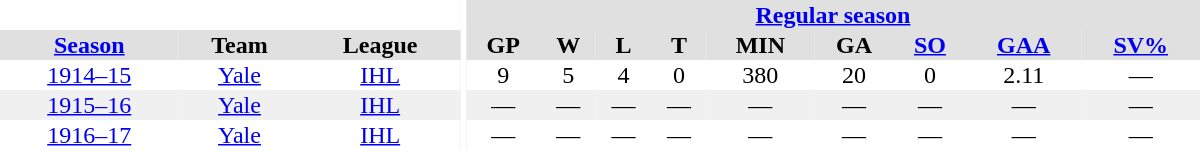<table border="0" cellpadding="1" cellspacing="0" style="text-align:center; width:50em">
<tr bgcolor="#e0e0e0">
<th colspan="3" bgcolor="#ffffff"></th>
<th rowspan="99" bgcolor="#ffffff"></th>
<th colspan="9" bgcolor="#e0e0e0"><a href='#'>Regular season</a></th>
</tr>
<tr bgcolor="#e0e0e0">
<th><a href='#'>Season</a></th>
<th>Team</th>
<th>League</th>
<th>GP</th>
<th>W</th>
<th>L</th>
<th>T</th>
<th>MIN</th>
<th>GA</th>
<th><a href='#'>SO</a></th>
<th><a href='#'>GAA</a></th>
<th><a href='#'>SV%</a></th>
</tr>
<tr>
<td><a href='#'>1914–15</a></td>
<td><a href='#'>Yale</a></td>
<td><a href='#'>IHL</a></td>
<td>9</td>
<td>5</td>
<td>4</td>
<td>0</td>
<td>380</td>
<td>20</td>
<td>0</td>
<td>2.11</td>
<td>—</td>
</tr>
<tr bgcolor="f0f0f0">
<td><a href='#'>1915–16</a></td>
<td><a href='#'>Yale</a></td>
<td><a href='#'>IHL</a></td>
<td>—</td>
<td>—</td>
<td>—</td>
<td>—</td>
<td>—</td>
<td>—</td>
<td>—</td>
<td>—</td>
<td>—</td>
</tr>
<tr>
<td><a href='#'>1916–17</a></td>
<td><a href='#'>Yale</a></td>
<td><a href='#'>IHL</a></td>
<td>—</td>
<td>—</td>
<td>—</td>
<td>—</td>
<td>—</td>
<td>—</td>
<td>—</td>
<td>—</td>
<td>—</td>
</tr>
<tr>
</tr>
</table>
